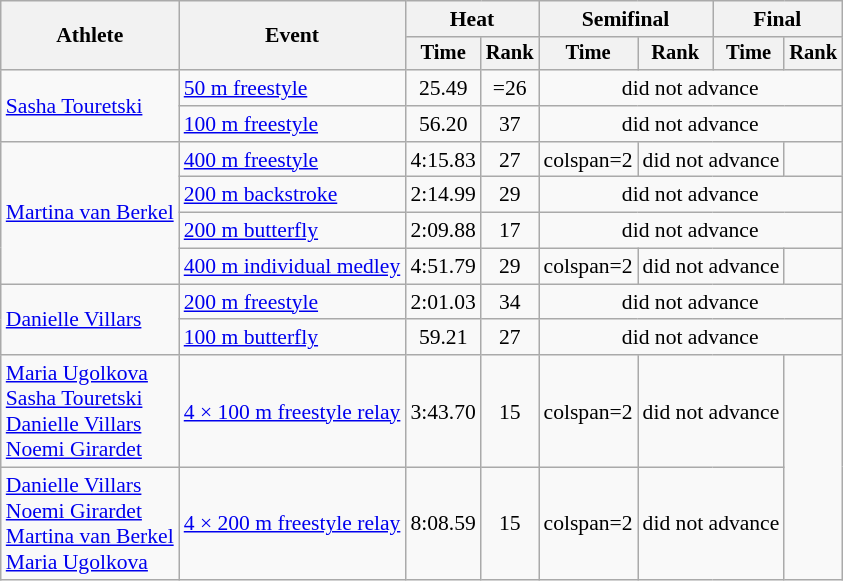<table class=wikitable style="font-size:90%">
<tr>
<th rowspan="2">Athlete</th>
<th rowspan="2">Event</th>
<th colspan="2">Heat</th>
<th colspan="2">Semifinal</th>
<th colspan="2">Final</th>
</tr>
<tr style="font-size:95%">
<th>Time</th>
<th>Rank</th>
<th>Time</th>
<th>Rank</th>
<th>Time</th>
<th>Rank</th>
</tr>
<tr align=center>
<td align=left rowspan=2><a href='#'>Sasha Touretski</a></td>
<td align=left><a href='#'>50 m freestyle</a></td>
<td>25.49</td>
<td>=26</td>
<td colspan=4>did not advance</td>
</tr>
<tr align=center>
<td align=left><a href='#'>100 m freestyle</a></td>
<td>56.20</td>
<td>37</td>
<td colspan=4>did not advance</td>
</tr>
<tr align=center>
<td align=left rowspan=4><a href='#'>Martina van Berkel</a></td>
<td align=left><a href='#'>400 m freestyle</a></td>
<td>4:15.83</td>
<td>27</td>
<td>colspan=2 </td>
<td colspan=2>did not advance</td>
</tr>
<tr align=center>
<td align=left><a href='#'>200 m backstroke</a></td>
<td>2:14.99</td>
<td>29</td>
<td colspan=4>did not advance</td>
</tr>
<tr align=center>
<td align=left><a href='#'>200 m butterfly</a></td>
<td>2:09.88</td>
<td>17</td>
<td colspan=4>did not advance</td>
</tr>
<tr align=center>
<td align=left><a href='#'>400 m individual medley</a></td>
<td>4:51.79</td>
<td>29</td>
<td>colspan=2 </td>
<td colspan=2>did not advance</td>
</tr>
<tr align=center>
<td align=left rowspan=2><a href='#'>Danielle Villars</a></td>
<td align=left><a href='#'>200 m freestyle</a></td>
<td>2:01.03</td>
<td>34</td>
<td colspan=4>did not advance</td>
</tr>
<tr align=center>
<td align=left><a href='#'>100 m butterfly</a></td>
<td>59.21</td>
<td>27</td>
<td colspan=4>did not advance</td>
</tr>
<tr align=center>
<td align=left><a href='#'>Maria Ugolkova</a><br><a href='#'>Sasha Touretski</a><br><a href='#'>Danielle Villars</a><br><a href='#'>Noemi Girardet</a></td>
<td align=left><a href='#'>4 × 100 m freestyle relay</a></td>
<td>3:43.70</td>
<td>15</td>
<td>colspan=2 </td>
<td colspan=2>did not advance</td>
</tr>
<tr align=center>
<td align=left><a href='#'>Danielle Villars</a><br><a href='#'>Noemi Girardet</a><br><a href='#'>Martina van Berkel</a><br><a href='#'>Maria Ugolkova</a></td>
<td align=left><a href='#'>4 × 200 m freestyle relay</a></td>
<td>8:08.59</td>
<td>15</td>
<td>colspan=2 </td>
<td colspan=2>did not advance</td>
</tr>
</table>
